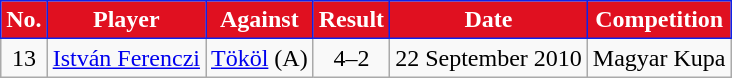<table class="wikitable plainrowheaders sortable">
<tr>
<th style="background-color:#E01020;color:white;border:1px solid #0E22E9">No.</th>
<th style="background-color:#E01020;color:white;border:1px solid #0E22E9">Player</th>
<th style="background-color:#E01020;color:white;border:1px solid #0E22E9">Against</th>
<th style="background-color:#E01020;color:white;border:1px solid #0E22E9">Result</th>
<th style="background-color:#E01020;color:white;border:1px solid #0E22E9">Date</th>
<th style="background-color:#E01020;color:white;border:1px solid #0E22E9">Competition</th>
</tr>
<tr>
<td style="text-align:center;">13</td>
<td style="text-align:left;"> <a href='#'>István Ferenczi</a></td>
<td style="text-align:left;"><a href='#'>Tököl</a> (A)</td>
<td style="text-align:center;">4–2</td>
<td style="text-align:left;">22 September 2010</td>
<td style="text-align:left;">Magyar Kupa</td>
</tr>
</table>
